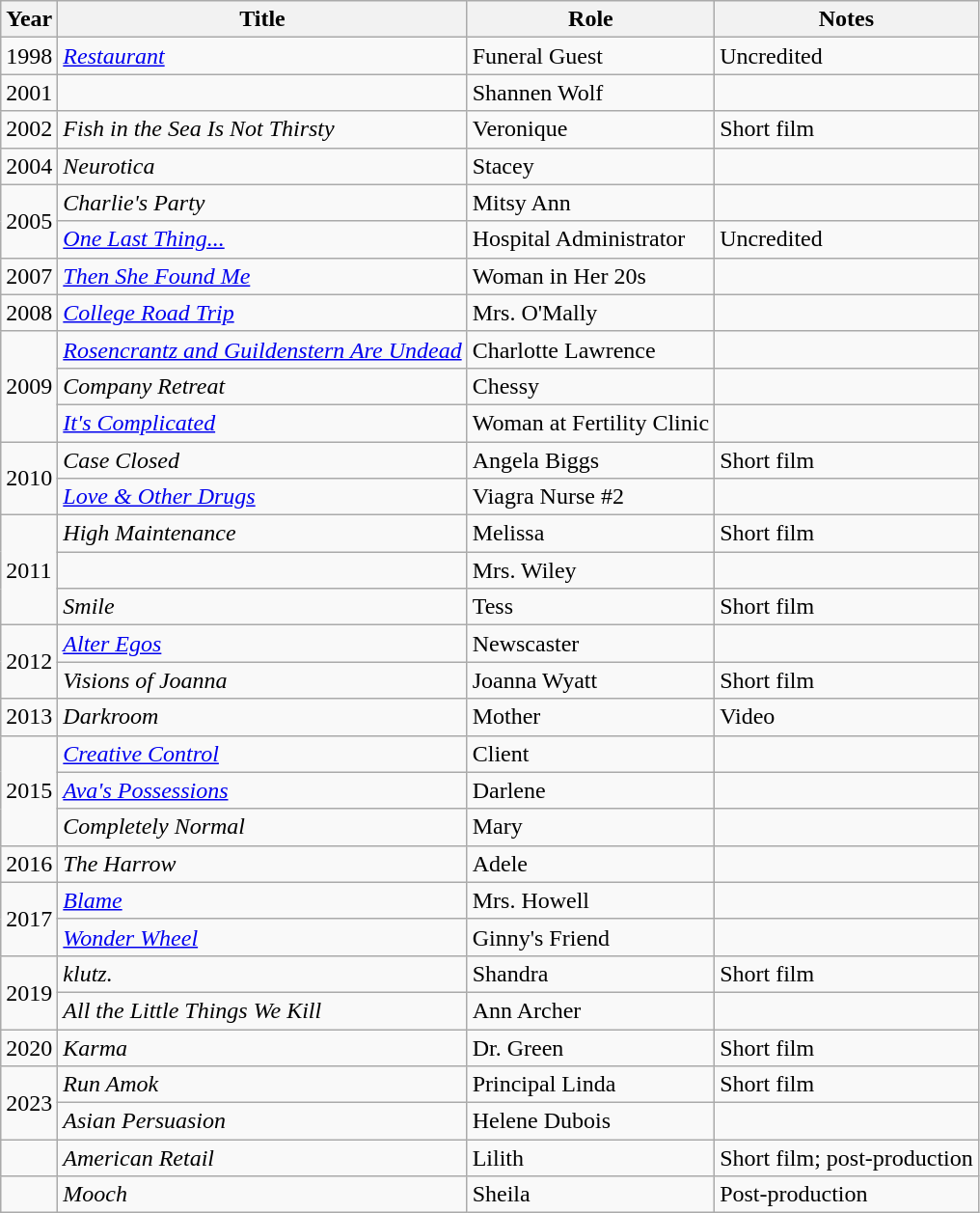<table class="wikitable sortable">
<tr>
<th>Year</th>
<th>Title</th>
<th>Role</th>
<th class="unsortable">Notes</th>
</tr>
<tr>
<td>1998</td>
<td><em><a href='#'>Restaurant</a></em></td>
<td>Funeral Guest</td>
<td>Uncredited</td>
</tr>
<tr>
<td>2001</td>
<td><em></em></td>
<td>Shannen Wolf</td>
<td></td>
</tr>
<tr>
<td>2002</td>
<td><em>Fish in the Sea Is Not Thirsty</em></td>
<td>Veronique</td>
<td>Short film</td>
</tr>
<tr>
<td>2004</td>
<td><em>Neurotica</em></td>
<td>Stacey</td>
<td></td>
</tr>
<tr>
<td rowspan="2">2005</td>
<td><em>Charlie's Party</em></td>
<td>Mitsy Ann</td>
<td></td>
</tr>
<tr>
<td><em><a href='#'>One Last Thing...</a></em></td>
<td>Hospital Administrator</td>
<td>Uncredited</td>
</tr>
<tr>
<td>2007</td>
<td><em><a href='#'>Then She Found Me</a></em></td>
<td>Woman in Her 20s</td>
<td></td>
</tr>
<tr>
<td>2008</td>
<td><em><a href='#'>College Road Trip</a></em></td>
<td>Mrs. O'Mally</td>
<td></td>
</tr>
<tr>
<td rowspan="3">2009</td>
<td><em><a href='#'>Rosencrantz and Guildenstern Are Undead</a></em></td>
<td>Charlotte Lawrence</td>
<td></td>
</tr>
<tr>
<td><em>Company Retreat</em></td>
<td>Chessy</td>
<td></td>
</tr>
<tr>
<td><em><a href='#'>It's Complicated</a></em></td>
<td>Woman at Fertility Clinic</td>
<td></td>
</tr>
<tr>
<td rowspan="2">2010</td>
<td><em>Case Closed</em></td>
<td>Angela Biggs</td>
<td>Short film</td>
</tr>
<tr>
<td><em><a href='#'>Love & Other Drugs</a></em></td>
<td>Viagra Nurse #2</td>
<td></td>
</tr>
<tr>
<td rowspan="3">2011</td>
<td><em>High Maintenance</em></td>
<td>Melissa</td>
<td>Short film</td>
</tr>
<tr>
<td><em></em></td>
<td>Mrs. Wiley</td>
<td></td>
</tr>
<tr>
<td><em>Smile</em></td>
<td>Tess</td>
<td>Short film</td>
</tr>
<tr>
<td rowspan="2">2012</td>
<td><em><a href='#'>Alter Egos</a></em></td>
<td>Newscaster</td>
<td></td>
</tr>
<tr>
<td><em>Visions of Joanna</em></td>
<td>Joanna Wyatt</td>
<td>Short film</td>
</tr>
<tr>
<td>2013</td>
<td><em>Darkroom</em></td>
<td>Mother</td>
<td>Video</td>
</tr>
<tr>
<td rowspan="3">2015</td>
<td><em><a href='#'>Creative Control</a></em></td>
<td>Client</td>
</tr>
<tr>
<td><em><a href='#'>Ava's Possessions</a></em></td>
<td>Darlene</td>
<td></td>
</tr>
<tr>
<td><em>Completely Normal</em></td>
<td>Mary</td>
<td></td>
</tr>
<tr>
<td>2016</td>
<td><em>The Harrow</em></td>
<td>Adele</td>
<td></td>
</tr>
<tr>
<td rowspan="2">2017</td>
<td><em><a href='#'>Blame</a></em></td>
<td>Mrs. Howell</td>
<td></td>
</tr>
<tr>
<td><em><a href='#'>Wonder Wheel</a></em></td>
<td>Ginny's Friend</td>
<td></td>
</tr>
<tr>
<td rowspan="2">2019</td>
<td><em>klutz.</em></td>
<td>Shandra</td>
<td>Short film</td>
</tr>
<tr>
<td><em>All the Little Things We Kill</em></td>
<td>Ann Archer</td>
<td></td>
</tr>
<tr>
<td>2020</td>
<td><em>Karma</em></td>
<td>Dr. Green</td>
<td>Short film</td>
</tr>
<tr>
<td rowspan="2">2023</td>
<td><em>Run Amok</em></td>
<td>Principal Linda</td>
<td>Short film</td>
</tr>
<tr>
<td><em>Asian Persuasion</em></td>
<td>Helene Dubois</td>
<td></td>
</tr>
<tr>
<td></td>
<td><em>American Retail</em></td>
<td>Lilith</td>
<td>Short film; post-production</td>
</tr>
<tr>
<td></td>
<td><em>Mooch</em></td>
<td>Sheila</td>
<td>Post-production</td>
</tr>
</table>
